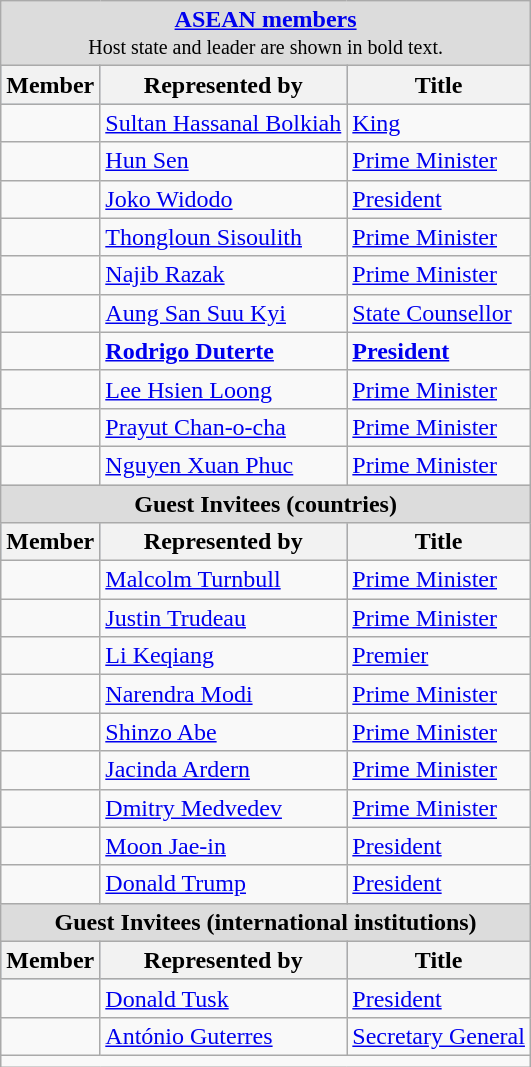<table class="wikitable">
<tr>
<td colspan="3" style="text-align: center; background:Gainsboro"><strong><a href='#'>ASEAN members</a></strong><br><small>Host state and leader are shown in bold text.</small></td>
</tr>
<tr style="background:LightSteelBlue; text-align:center;">
<th>Member</th>
<th>Represented by</th>
<th>Title</th>
</tr>
<tr>
<td></td>
<td><a href='#'>Sultan Hassanal Bolkiah</a></td>
<td><a href='#'>King</a></td>
</tr>
<tr>
<td></td>
<td><a href='#'>Hun Sen</a></td>
<td><a href='#'>Prime Minister</a></td>
</tr>
<tr>
<td></td>
<td><a href='#'>Joko Widodo</a></td>
<td><a href='#'>President</a></td>
</tr>
<tr>
<td></td>
<td><a href='#'>Thongloun Sisoulith</a></td>
<td><a href='#'>Prime Minister</a></td>
</tr>
<tr>
<td></td>
<td><a href='#'>Najib Razak</a></td>
<td><a href='#'>Prime Minister</a></td>
</tr>
<tr>
<td></td>
<td><a href='#'>Aung San Suu Kyi</a></td>
<td><a href='#'>State Counsellor</a></td>
</tr>
<tr>
<td><strong></strong></td>
<td><strong><a href='#'>Rodrigo Duterte</a></strong></td>
<td><strong><a href='#'>President</a></strong></td>
</tr>
<tr>
<td></td>
<td><a href='#'>Lee Hsien Loong</a></td>
<td><a href='#'>Prime Minister</a></td>
</tr>
<tr>
<td></td>
<td><a href='#'>Prayut Chan-o-cha</a></td>
<td><a href='#'>Prime Minister</a></td>
</tr>
<tr>
<td></td>
<td><a href='#'>Nguyen Xuan Phuc</a></td>
<td><a href='#'>Prime Minister</a></td>
</tr>
<tr>
<td colspan="3" style="text-align: center; background:Gainsboro"><strong>Guest Invitees (countries)</strong></td>
</tr>
<tr style="background:LightSteelBlue; text-align:center;">
<th>Member</th>
<th>Represented by</th>
<th>Title</th>
</tr>
<tr>
<td></td>
<td><a href='#'>Malcolm Turnbull</a></td>
<td><a href='#'>Prime Minister</a></td>
</tr>
<tr>
<td></td>
<td><a href='#'>Justin Trudeau</a></td>
<td><a href='#'>Prime Minister</a></td>
</tr>
<tr>
<td></td>
<td><a href='#'>Li Keqiang</a></td>
<td><a href='#'>Premier</a></td>
</tr>
<tr>
<td></td>
<td><a href='#'>Narendra Modi</a></td>
<td><a href='#'>Prime Minister</a></td>
</tr>
<tr>
<td></td>
<td><a href='#'>Shinzo Abe</a></td>
<td><a href='#'>Prime Minister</a></td>
</tr>
<tr>
<td></td>
<td><a href='#'>Jacinda Ardern</a></td>
<td><a href='#'>Prime Minister</a></td>
</tr>
<tr>
<td></td>
<td><a href='#'>Dmitry Medvedev</a></td>
<td><a href='#'>Prime Minister</a></td>
</tr>
<tr>
<td></td>
<td><a href='#'>Moon Jae-in</a></td>
<td><a href='#'>President</a></td>
</tr>
<tr>
<td></td>
<td><a href='#'>Donald Trump</a></td>
<td><a href='#'>President</a></td>
</tr>
<tr>
<td colspan="3" style="text-align: center; background:Gainsboro"><strong>Guest Invitees (international institutions)</strong></td>
</tr>
<tr style="background:LightSteelBlue; text-align:center;">
<th>Member</th>
<th>Represented by</th>
<th>Title</th>
</tr>
<tr>
<td></td>
<td><a href='#'>Donald Tusk</a></td>
<td><a href='#'>President</a></td>
</tr>
<tr>
<td></td>
<td><a href='#'>António Guterres</a></td>
<td><a href='#'>Secretary General</a></td>
</tr>
<tr>
<td colspan="3"></td>
</tr>
</table>
